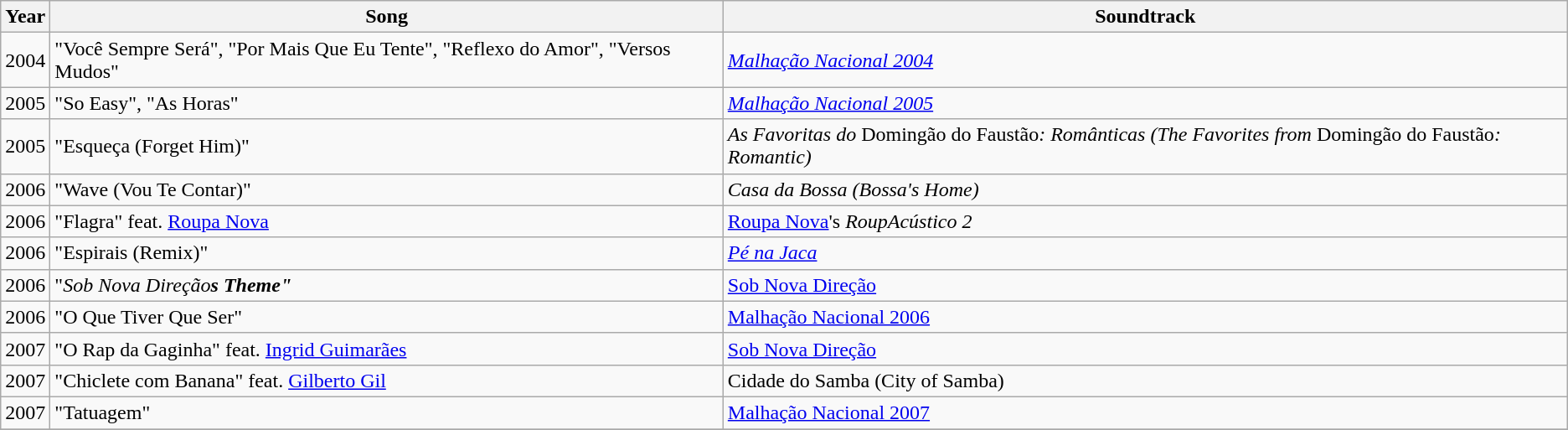<table class="wikitable">
<tr>
<th align="left">Year</th>
<th align="left">Song</th>
<th align="left">Soundtrack</th>
</tr>
<tr>
<td align="left">2004</td>
<td align="left">"Você Sempre Será", "Por Mais Que Eu Tente", "Reflexo do Amor", "Versos Mudos"</td>
<td align="left"><em><a href='#'>Malhação Nacional 2004</a></em></td>
</tr>
<tr>
<td align="left">2005</td>
<td align="left">"So Easy", "As Horas"</td>
<td align="left"><em><a href='#'>Malhação Nacional 2005</a></em></td>
</tr>
<tr>
<td align="left">2005</td>
<td align="left">"Esqueça (Forget Him)"</td>
<td align="left"><em>As Favoritas do </em>Domingão do Faustão<em>: Românticas (The Favorites from </em>Domingão do Faustão<em>: Romantic)</em></td>
</tr>
<tr>
<td align="left">2006</td>
<td align="left">"Wave (Vou Te Contar)"</td>
<td align="left"><em>Casa da Bossa (Bossa's Home)</em></td>
</tr>
<tr>
<td align="left">2006</td>
<td align="left">"Flagra" feat. <a href='#'>Roupa Nova</a></td>
<td align="left"><a href='#'>Roupa Nova</a>'s <em>RoupAcústico 2</em></td>
</tr>
<tr>
<td align="left">2006</td>
<td align="left">"Espirais (Remix)"</td>
<td align="left"><em><a href='#'>Pé na Jaca</a></em></td>
</tr>
<tr>
<td align="left">2006</td>
<td align="left">"<em>Sob Nova Direção<strong>s Theme"</td>
<td align="left"></em><a href='#'>Sob Nova Direção</a><em></td>
</tr>
<tr>
<td align="left">2006</td>
<td align="left">"O Que Tiver Que Ser"</td>
<td align="left"></em><a href='#'>Malhação Nacional 2006</a><em></td>
</tr>
<tr>
<td align="left">2007</td>
<td align="left">"O Rap da Gaginha" feat. <a href='#'>Ingrid Guimarães</a></td>
<td align="left"></em><a href='#'>Sob Nova Direção</a><em></td>
</tr>
<tr>
<td align="left">2007</td>
<td align="left">"Chiclete com Banana" feat. <a href='#'>Gilberto Gil</a></td>
<td align="left"></em>Cidade do Samba (City of Samba)<em></td>
</tr>
<tr>
<td align="left">2007</td>
<td align="left">"Tatuagem"</td>
<td align="left"></em><a href='#'>Malhação Nacional 2007</a><em></td>
</tr>
<tr>
</tr>
</table>
